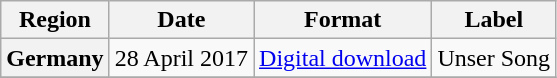<table class="wikitable sortable plainrowheaders" style="text-align:center">
<tr>
<th>Region</th>
<th>Date</th>
<th>Format</th>
<th>Label</th>
</tr>
<tr>
<th scope="row">Germany</th>
<td>28 April 2017</td>
<td><a href='#'>Digital download</a></td>
<td>Unser Song</td>
</tr>
<tr>
</tr>
</table>
